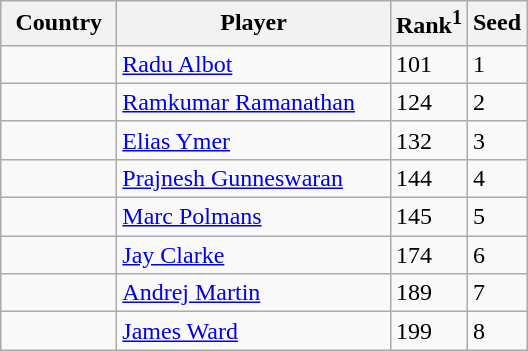<table class="sortable wikitable">
<tr>
<th width="70">Country</th>
<th width="175">Player</th>
<th>Rank<sup>1</sup></th>
<th>Seed</th>
</tr>
<tr>
<td></td>
<td><a href='#'>Radu Albot</a></td>
<td>101</td>
<td>1</td>
</tr>
<tr>
<td></td>
<td><a href='#'>Ramkumar Ramanathan</a></td>
<td>124</td>
<td>2</td>
</tr>
<tr>
<td></td>
<td><a href='#'>Elias Ymer</a></td>
<td>132</td>
<td>3</td>
</tr>
<tr>
<td></td>
<td><a href='#'>Prajnesh Gunneswaran</a></td>
<td>144</td>
<td>4</td>
</tr>
<tr>
<td></td>
<td><a href='#'>Marc Polmans</a></td>
<td>145</td>
<td>5</td>
</tr>
<tr>
<td></td>
<td><a href='#'>Jay Clarke</a></td>
<td>174</td>
<td>6</td>
</tr>
<tr>
<td></td>
<td><a href='#'>Andrej Martin</a></td>
<td>189</td>
<td>7</td>
</tr>
<tr>
<td></td>
<td><a href='#'>James Ward</a></td>
<td>199</td>
<td>8</td>
</tr>
</table>
